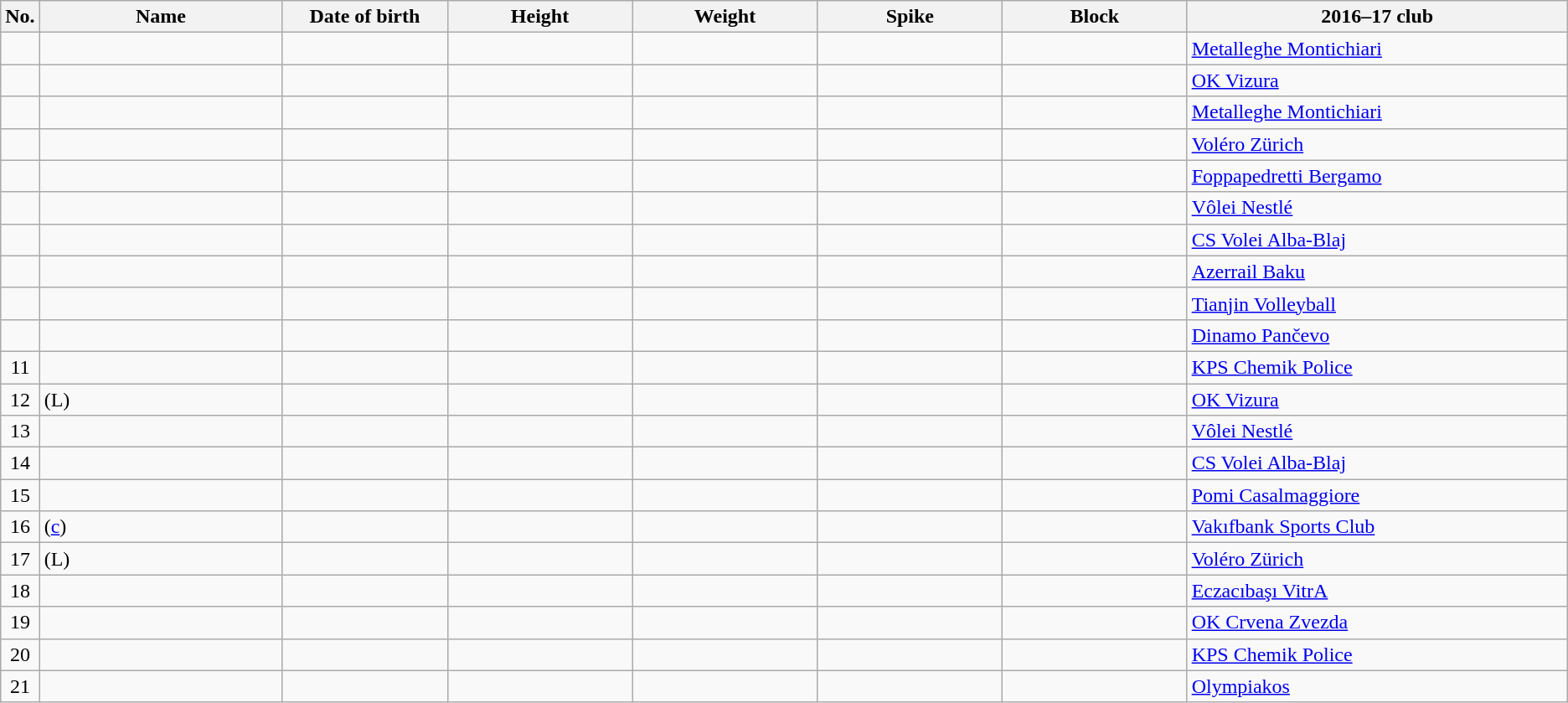<table class="wikitable sortable" style="font-size:100%; text-align:center;">
<tr>
<th>No.</th>
<th style="width:12em">Name</th>
<th style="width:8em">Date of birth</th>
<th style="width:9em">Height</th>
<th style="width:9em">Weight</th>
<th style="width:9em">Spike</th>
<th style="width:9em">Block</th>
<th style="width:19em">2016–17 club</th>
</tr>
<tr>
<td></td>
<td align=left></td>
<td align=right></td>
<td></td>
<td></td>
<td></td>
<td></td>
<td align=left> <a href='#'>Metalleghe Montichiari</a></td>
</tr>
<tr>
<td></td>
<td align=left></td>
<td align=right></td>
<td></td>
<td></td>
<td></td>
<td></td>
<td align=left> <a href='#'>OK Vizura</a></td>
</tr>
<tr>
<td></td>
<td align=left></td>
<td align=right></td>
<td></td>
<td></td>
<td></td>
<td></td>
<td align=left> <a href='#'>Metalleghe Montichiari</a></td>
</tr>
<tr>
<td></td>
<td align=left></td>
<td align=right></td>
<td></td>
<td></td>
<td></td>
<td></td>
<td align=left> <a href='#'>Voléro Zürich</a></td>
</tr>
<tr>
<td></td>
<td align=left></td>
<td align=right></td>
<td></td>
<td></td>
<td></td>
<td></td>
<td align=left> <a href='#'>Foppapedretti Bergamo</a></td>
</tr>
<tr>
<td></td>
<td align=left></td>
<td align=right></td>
<td></td>
<td></td>
<td></td>
<td></td>
<td align=left> <a href='#'>Vôlei Nestlé</a></td>
</tr>
<tr>
<td></td>
<td align=left></td>
<td align=right></td>
<td></td>
<td></td>
<td></td>
<td></td>
<td align=left> <a href='#'>CS Volei Alba-Blaj</a></td>
</tr>
<tr>
<td></td>
<td align=left></td>
<td align=right></td>
<td></td>
<td></td>
<td></td>
<td></td>
<td align=left> <a href='#'>Azerrail Baku</a></td>
</tr>
<tr>
<td></td>
<td align=left></td>
<td align=right></td>
<td></td>
<td></td>
<td></td>
<td></td>
<td align=left> <a href='#'>Tianjin Volleyball</a></td>
</tr>
<tr>
<td></td>
<td align=left></td>
<td align=right></td>
<td></td>
<td></td>
<td></td>
<td></td>
<td align=left> <a href='#'>Dinamo Pančevo</a></td>
</tr>
<tr>
<td>11</td>
<td align=left></td>
<td align=right></td>
<td></td>
<td></td>
<td></td>
<td></td>
<td align=left> <a href='#'>KPS Chemik Police</a></td>
</tr>
<tr>
<td>12</td>
<td align=left> (L)</td>
<td align=right></td>
<td></td>
<td></td>
<td></td>
<td></td>
<td align=left> <a href='#'>OK Vizura</a></td>
</tr>
<tr>
<td>13</td>
<td align=left></td>
<td align=right></td>
<td></td>
<td></td>
<td></td>
<td></td>
<td align=left> <a href='#'>Vôlei Nestlé</a></td>
</tr>
<tr>
<td>14</td>
<td align=left></td>
<td align=right></td>
<td></td>
<td></td>
<td></td>
<td></td>
<td align=left> <a href='#'>CS Volei Alba-Blaj</a></td>
</tr>
<tr>
<td>15</td>
<td align=left></td>
<td align=right></td>
<td></td>
<td></td>
<td></td>
<td></td>
<td align=left> <a href='#'>Pomi Casalmaggiore</a></td>
</tr>
<tr>
<td>16</td>
<td align=left> (<a href='#'>c</a>)</td>
<td align=right></td>
<td></td>
<td></td>
<td></td>
<td></td>
<td align=left> <a href='#'>Vakıfbank Sports Club</a></td>
</tr>
<tr>
<td>17</td>
<td align=left> (L)</td>
<td align=right></td>
<td></td>
<td></td>
<td></td>
<td></td>
<td align=left> <a href='#'>Voléro Zürich</a></td>
</tr>
<tr>
<td>18</td>
<td align=left></td>
<td align=right></td>
<td></td>
<td></td>
<td></td>
<td></td>
<td align=left> <a href='#'>Eczacıbaşı VitrA</a></td>
</tr>
<tr>
<td>19</td>
<td align=left></td>
<td align=right></td>
<td></td>
<td></td>
<td></td>
<td></td>
<td align=left> <a href='#'>OK Crvena Zvezda</a></td>
</tr>
<tr>
<td>20</td>
<td align=left></td>
<td align=right></td>
<td></td>
<td></td>
<td></td>
<td></td>
<td align=left> <a href='#'>KPS Chemik Police</a></td>
</tr>
<tr>
<td>21</td>
<td align=left></td>
<td align=right></td>
<td></td>
<td></td>
<td></td>
<td></td>
<td align=left> <a href='#'>Olympiakos</a></td>
</tr>
</table>
